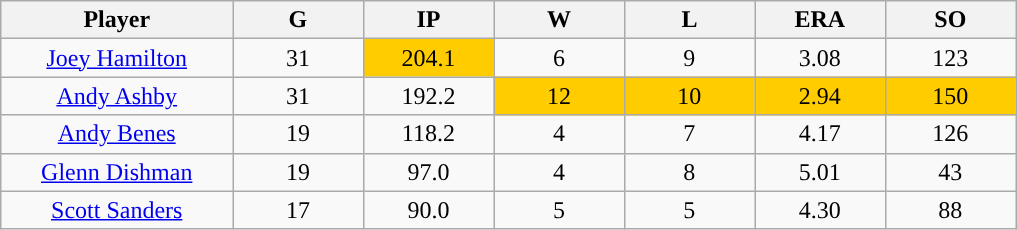<table class="wikitable sortable">
<tr>
<th bgcolor="#DDDDFF" width="16%">Player</th>
<th bgcolor="#DDDDFF" width="9%">G</th>
<th bgcolor="#DDDDFF" width="9%">IP</th>
<th bgcolor="#DDDDFF" width="9%">W</th>
<th bgcolor="#DDDDFF" width="9%">L</th>
<th bgcolor="#DDDDFF" width="9%">ERA</th>
<th bgcolor="#DDDDFF" width="9%">SO</th>
</tr>
<tr align="center">
<td><a href='#'>Joey Hamilton</a></td>
<td>31</td>
<td style="background:#fc0;">204.1</td>
<td>6</td>
<td>9</td>
<td>3.08</td>
<td>123</td>
</tr>
<tr align=center>
<td><a href='#'>Andy Ashby</a></td>
<td>31</td>
<td>192.2</td>
<td style="background:#fc0;">12</td>
<td style="background:#fc0;">10</td>
<td style="background:#fc0;">2.94</td>
<td style="background:#fc0;">150</td>
</tr>
<tr align=center>
<td><a href='#'>Andy Benes</a></td>
<td>19</td>
<td>118.2</td>
<td>4</td>
<td>7</td>
<td>4.17</td>
<td>126</td>
</tr>
<tr align=center>
<td><a href='#'>Glenn Dishman</a></td>
<td>19</td>
<td>97.0</td>
<td>4</td>
<td>8</td>
<td>5.01</td>
<td>43</td>
</tr>
<tr align=center>
<td><a href='#'>Scott Sanders</a></td>
<td>17</td>
<td>90.0</td>
<td>5</td>
<td>5</td>
<td>4.30</td>
<td>88</td>
</tr>
</table>
